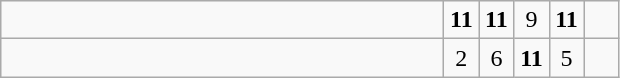<table class="wikitable">
<tr>
<td style="width:18em"><strong></strong></td>
<td align=center style="width:1em"><strong>11</strong></td>
<td align=center style="width:1em"><strong>11</strong></td>
<td align=center style="width:1em">9</td>
<td align=center style="width:1em"><strong>11</strong></td>
<td align=center style="width:1em"></td>
</tr>
<tr>
<td style="width:18em"></td>
<td align=center style="width:1em">2</td>
<td align=center style="width:1em">6</td>
<td align=center style="width:1em"><strong>11</strong></td>
<td align=center style="width:1em">5</td>
<td align=center style="width:1em"></td>
</tr>
</table>
